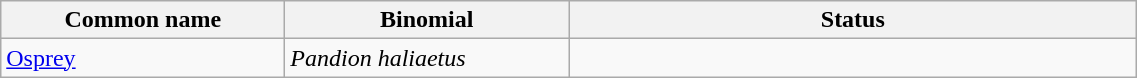<table width=60% class="wikitable">
<tr>
<th width=15%>Common name</th>
<th width=15%>Binomial</th>
<th width=30%>Status</th>
</tr>
<tr>
<td><a href='#'>Osprey</a></td>
<td><em>Pandion haliaetus</em></td>
<td></td>
</tr>
</table>
